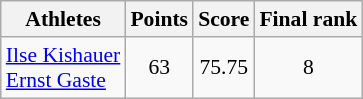<table class="wikitable" border="1" style="font-size:90%">
<tr>
<th>Athletes</th>
<th>Points</th>
<th>Score</th>
<th>Final rank</th>
</tr>
<tr align=center>
<td align=left><a href='#'>Ilse Kishauer</a><br><a href='#'>Ernst Gaste</a></td>
<td>63</td>
<td>75.75</td>
<td>8</td>
</tr>
</table>
